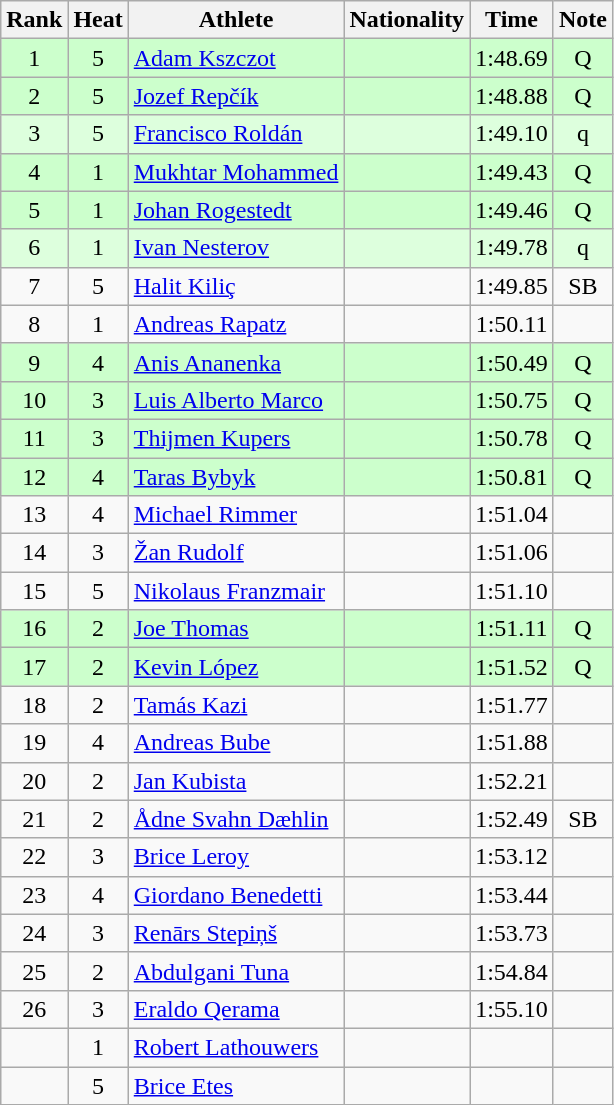<table class="wikitable sortable" style="text-align:center">
<tr>
<th>Rank</th>
<th>Heat</th>
<th>Athlete</th>
<th>Nationality</th>
<th>Time</th>
<th>Note</th>
</tr>
<tr bgcolor=ccffcc>
<td>1</td>
<td>5</td>
<td align=left><a href='#'>Adam Kszczot</a></td>
<td align=left></td>
<td>1:48.69</td>
<td>Q</td>
</tr>
<tr bgcolor=ccffcc>
<td>2</td>
<td>5</td>
<td align=left><a href='#'>Jozef Repčík</a></td>
<td align=left></td>
<td>1:48.88</td>
<td>Q</td>
</tr>
<tr bgcolor=ddffdd>
<td>3</td>
<td>5</td>
<td align=left><a href='#'>Francisco Roldán</a></td>
<td align=left></td>
<td>1:49.10</td>
<td>q</td>
</tr>
<tr bgcolor=ccffcc>
<td>4</td>
<td>1</td>
<td align=left><a href='#'>Mukhtar Mohammed</a></td>
<td align=left></td>
<td>1:49.43</td>
<td>Q</td>
</tr>
<tr bgcolor=ccffcc>
<td>5</td>
<td>1</td>
<td align=left><a href='#'>Johan Rogestedt</a></td>
<td align=left></td>
<td>1:49.46</td>
<td>Q</td>
</tr>
<tr bgcolor=ddffdd>
<td>6</td>
<td>1</td>
<td align=left><a href='#'>Ivan Nesterov</a></td>
<td align=left></td>
<td>1:49.78</td>
<td>q</td>
</tr>
<tr>
<td>7</td>
<td>5</td>
<td align=left><a href='#'>Halit Kiliç</a></td>
<td align=left></td>
<td>1:49.85</td>
<td>SB</td>
</tr>
<tr>
<td>8</td>
<td>1</td>
<td align=left><a href='#'>Andreas Rapatz</a></td>
<td align=left></td>
<td>1:50.11</td>
<td></td>
</tr>
<tr bgcolor=ccffcc>
<td>9</td>
<td>4</td>
<td align=left><a href='#'>Anis Ananenka</a></td>
<td align=left></td>
<td>1:50.49</td>
<td>Q</td>
</tr>
<tr bgcolor=ccffcc>
<td>10</td>
<td>3</td>
<td align=left><a href='#'>Luis Alberto Marco</a></td>
<td align=left></td>
<td>1:50.75</td>
<td>Q</td>
</tr>
<tr bgcolor=ccffcc>
<td>11</td>
<td>3</td>
<td align=left><a href='#'>Thijmen Kupers</a></td>
<td align=left></td>
<td>1:50.78</td>
<td>Q</td>
</tr>
<tr bgcolor=ccffcc>
<td>12</td>
<td>4</td>
<td align=left><a href='#'>Taras Bybyk</a></td>
<td align=left></td>
<td>1:50.81</td>
<td>Q</td>
</tr>
<tr>
<td>13</td>
<td>4</td>
<td align=left><a href='#'>Michael Rimmer</a></td>
<td align=left></td>
<td>1:51.04</td>
<td></td>
</tr>
<tr>
<td>14</td>
<td>3</td>
<td align=left><a href='#'>Žan Rudolf</a></td>
<td align=left></td>
<td>1:51.06</td>
<td></td>
</tr>
<tr>
<td>15</td>
<td>5</td>
<td align=left><a href='#'>Nikolaus Franzmair</a></td>
<td align=left></td>
<td>1:51.10</td>
<td></td>
</tr>
<tr bgcolor=ccffcc>
<td>16</td>
<td>2</td>
<td align=left><a href='#'>Joe Thomas</a></td>
<td align=left></td>
<td>1:51.11</td>
<td>Q</td>
</tr>
<tr bgcolor=ccffcc>
<td>17</td>
<td>2</td>
<td align=left><a href='#'>Kevin López</a></td>
<td align=left></td>
<td>1:51.52</td>
<td>Q</td>
</tr>
<tr>
<td>18</td>
<td>2</td>
<td align=left><a href='#'>Tamás Kazi</a></td>
<td align=left></td>
<td>1:51.77</td>
<td></td>
</tr>
<tr>
<td>19</td>
<td>4</td>
<td align=left><a href='#'>Andreas Bube</a></td>
<td align=left></td>
<td>1:51.88</td>
<td></td>
</tr>
<tr>
<td>20</td>
<td>2</td>
<td align=left><a href='#'>Jan Kubista</a></td>
<td align=left></td>
<td>1:52.21</td>
<td></td>
</tr>
<tr>
<td>21</td>
<td>2</td>
<td align=left><a href='#'>Ådne Svahn Dæhlin</a></td>
<td align=left></td>
<td>1:52.49</td>
<td>SB</td>
</tr>
<tr>
<td>22</td>
<td>3</td>
<td align=left><a href='#'>Brice Leroy</a></td>
<td align=left></td>
<td>1:53.12</td>
<td></td>
</tr>
<tr>
<td>23</td>
<td>4</td>
<td align=left><a href='#'>Giordano Benedetti</a></td>
<td align=left></td>
<td>1:53.44</td>
<td></td>
</tr>
<tr>
<td>24</td>
<td>3</td>
<td align=left><a href='#'>Renārs Stepiņš</a></td>
<td align=left></td>
<td>1:53.73</td>
<td></td>
</tr>
<tr>
<td>25</td>
<td>2</td>
<td align=left><a href='#'>Abdulgani Tuna</a></td>
<td align=left></td>
<td>1:54.84</td>
<td></td>
</tr>
<tr>
<td>26</td>
<td>3</td>
<td align=left><a href='#'>Eraldo Qerama</a></td>
<td align=left></td>
<td>1:55.10</td>
<td></td>
</tr>
<tr>
<td></td>
<td>1</td>
<td align=left><a href='#'>Robert Lathouwers</a></td>
<td align=left></td>
<td></td>
<td></td>
</tr>
<tr>
<td></td>
<td>5</td>
<td align=left><a href='#'>Brice Etes</a></td>
<td align=left></td>
<td></td>
<td></td>
</tr>
</table>
